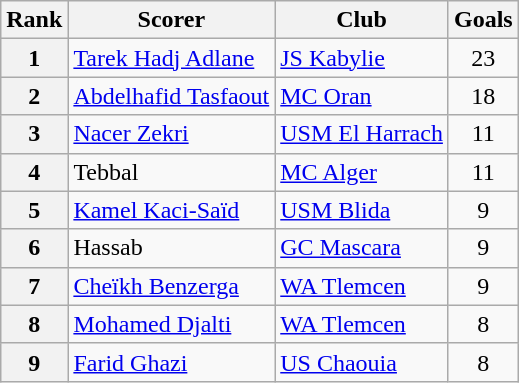<table class="wikitable" style="text-align:center">
<tr>
<th>Rank</th>
<th>Scorer</th>
<th>Club</th>
<th>Goals</th>
</tr>
<tr>
<th>1</th>
<td align="left"> <a href='#'>Tarek Hadj Adlane</a></td>
<td align="left"><a href='#'>JS Kabylie</a></td>
<td style="text-align:center;">23</td>
</tr>
<tr>
<th>2</th>
<td align="left"> <a href='#'>Abdelhafid Tasfaout</a></td>
<td align="left"><a href='#'>MC Oran</a></td>
<td style="text-align:center;">18</td>
</tr>
<tr>
<th>3</th>
<td align="left"> <a href='#'>Nacer Zekri</a></td>
<td align="left"><a href='#'>USM El Harrach</a></td>
<td style="text-align:center;">11</td>
</tr>
<tr>
<th>4</th>
<td align="left"> Tebbal</td>
<td align="left"><a href='#'>MC Alger</a></td>
<td style="text-align:center;">11</td>
</tr>
<tr>
<th>5</th>
<td align="left"> <a href='#'>Kamel Kaci-Saïd</a></td>
<td align="left"><a href='#'>USM Blida</a></td>
<td style="text-align:center;">9</td>
</tr>
<tr>
<th>6</th>
<td align="left"> Hassab</td>
<td align="left"><a href='#'>GC Mascara</a></td>
<td style="text-align:center;">9</td>
</tr>
<tr>
<th>7</th>
<td align="left"> <a href='#'>Cheïkh Benzerga</a></td>
<td align="left"><a href='#'>WA Tlemcen</a></td>
<td style="text-align:center;">9</td>
</tr>
<tr>
<th>8</th>
<td align="left"> <a href='#'>Mohamed Djalti</a></td>
<td align="left"><a href='#'>WA Tlemcen</a></td>
<td style="text-align:center;">8</td>
</tr>
<tr>
<th>9</th>
<td align="left"> <a href='#'>Farid Ghazi</a></td>
<td align="left"><a href='#'>US Chaouia</a></td>
<td style="text-align:center;">8</td>
</tr>
</table>
